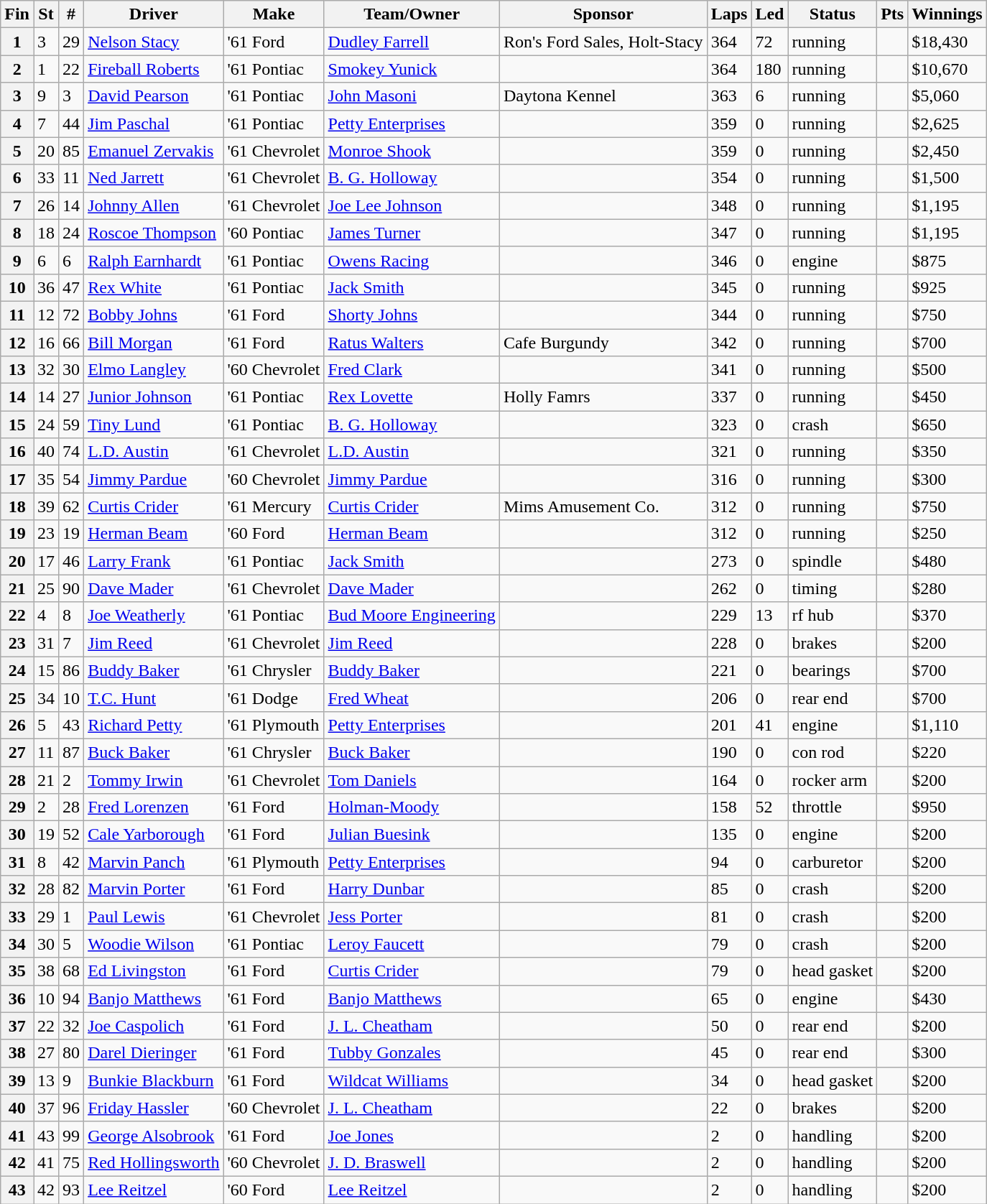<table class="wikitable">
<tr>
<th>Fin</th>
<th>St</th>
<th>#</th>
<th>Driver</th>
<th>Make</th>
<th>Team/Owner</th>
<th>Sponsor</th>
<th>Laps</th>
<th>Led</th>
<th>Status</th>
<th>Pts</th>
<th>Winnings</th>
</tr>
<tr>
<th>1</th>
<td>3</td>
<td>29</td>
<td><a href='#'>Nelson Stacy</a></td>
<td>'61 Ford</td>
<td><a href='#'>Dudley Farrell</a></td>
<td>Ron's Ford Sales, Holt-Stacy</td>
<td>364</td>
<td>72</td>
<td>running</td>
<td></td>
<td>$18,430</td>
</tr>
<tr>
<th>2</th>
<td>1</td>
<td>22</td>
<td><a href='#'>Fireball Roberts</a></td>
<td>'61 Pontiac</td>
<td><a href='#'>Smokey Yunick</a></td>
<td></td>
<td>364</td>
<td>180</td>
<td>running</td>
<td></td>
<td>$10,670</td>
</tr>
<tr>
<th>3</th>
<td>9</td>
<td>3</td>
<td><a href='#'>David Pearson</a></td>
<td>'61 Pontiac</td>
<td><a href='#'>John Masoni</a></td>
<td>Daytona Kennel</td>
<td>363</td>
<td>6</td>
<td>running</td>
<td></td>
<td>$5,060</td>
</tr>
<tr>
<th>4</th>
<td>7</td>
<td>44</td>
<td><a href='#'>Jim Paschal</a></td>
<td>'61 Pontiac</td>
<td><a href='#'>Petty Enterprises</a></td>
<td></td>
<td>359</td>
<td>0</td>
<td>running</td>
<td></td>
<td>$2,625</td>
</tr>
<tr>
<th>5</th>
<td>20</td>
<td>85</td>
<td><a href='#'>Emanuel Zervakis</a></td>
<td>'61 Chevrolet</td>
<td><a href='#'>Monroe Shook</a></td>
<td></td>
<td>359</td>
<td>0</td>
<td>running</td>
<td></td>
<td>$2,450</td>
</tr>
<tr>
<th>6</th>
<td>33</td>
<td>11</td>
<td><a href='#'>Ned Jarrett</a></td>
<td>'61 Chevrolet</td>
<td><a href='#'>B. G. Holloway</a></td>
<td></td>
<td>354</td>
<td>0</td>
<td>running</td>
<td></td>
<td>$1,500</td>
</tr>
<tr>
<th>7</th>
<td>26</td>
<td>14</td>
<td><a href='#'>Johnny Allen</a></td>
<td>'61 Chevrolet</td>
<td><a href='#'>Joe Lee Johnson</a></td>
<td></td>
<td>348</td>
<td>0</td>
<td>running</td>
<td></td>
<td>$1,195</td>
</tr>
<tr>
<th>8</th>
<td>18</td>
<td>24</td>
<td><a href='#'>Roscoe Thompson</a></td>
<td>'60 Pontiac</td>
<td><a href='#'>James Turner</a></td>
<td></td>
<td>347</td>
<td>0</td>
<td>running</td>
<td></td>
<td>$1,195</td>
</tr>
<tr>
<th>9</th>
<td>6</td>
<td>6</td>
<td><a href='#'>Ralph Earnhardt</a></td>
<td>'61 Pontiac</td>
<td><a href='#'>Owens Racing</a></td>
<td></td>
<td>346</td>
<td>0</td>
<td>engine</td>
<td></td>
<td>$875</td>
</tr>
<tr>
<th>10</th>
<td>36</td>
<td>47</td>
<td><a href='#'>Rex White</a></td>
<td>'61 Pontiac</td>
<td><a href='#'>Jack Smith</a></td>
<td></td>
<td>345</td>
<td>0</td>
<td>running</td>
<td></td>
<td>$925</td>
</tr>
<tr>
<th>11</th>
<td>12</td>
<td>72</td>
<td><a href='#'>Bobby Johns</a></td>
<td>'61 Ford</td>
<td><a href='#'>Shorty Johns</a></td>
<td></td>
<td>344</td>
<td>0</td>
<td>running</td>
<td></td>
<td>$750</td>
</tr>
<tr>
<th>12</th>
<td>16</td>
<td>66</td>
<td><a href='#'>Bill Morgan</a></td>
<td>'61 Ford</td>
<td><a href='#'>Ratus Walters</a></td>
<td>Cafe Burgundy</td>
<td>342</td>
<td>0</td>
<td>running</td>
<td></td>
<td>$700</td>
</tr>
<tr>
<th>13</th>
<td>32</td>
<td>30</td>
<td><a href='#'>Elmo Langley</a></td>
<td>'60 Chevrolet</td>
<td><a href='#'>Fred Clark</a></td>
<td></td>
<td>341</td>
<td>0</td>
<td>running</td>
<td></td>
<td>$500</td>
</tr>
<tr>
<th>14</th>
<td>14</td>
<td>27</td>
<td><a href='#'>Junior Johnson</a></td>
<td>'61 Pontiac</td>
<td><a href='#'>Rex Lovette</a></td>
<td>Holly Famrs</td>
<td>337</td>
<td>0</td>
<td>running</td>
<td></td>
<td>$450</td>
</tr>
<tr>
<th>15</th>
<td>24</td>
<td>59</td>
<td><a href='#'>Tiny Lund</a></td>
<td>'61 Pontiac</td>
<td><a href='#'>B. G. Holloway</a></td>
<td></td>
<td>323</td>
<td>0</td>
<td>crash</td>
<td></td>
<td>$650</td>
</tr>
<tr>
<th>16</th>
<td>40</td>
<td>74</td>
<td><a href='#'>L.D. Austin</a></td>
<td>'61 Chevrolet</td>
<td><a href='#'>L.D. Austin</a></td>
<td></td>
<td>321</td>
<td>0</td>
<td>running</td>
<td></td>
<td>$350</td>
</tr>
<tr>
<th>17</th>
<td>35</td>
<td>54</td>
<td><a href='#'>Jimmy Pardue</a></td>
<td>'60 Chevrolet</td>
<td><a href='#'>Jimmy Pardue</a></td>
<td></td>
<td>316</td>
<td>0</td>
<td>running</td>
<td></td>
<td>$300</td>
</tr>
<tr>
<th>18</th>
<td>39</td>
<td>62</td>
<td><a href='#'>Curtis Crider</a></td>
<td>'61 Mercury</td>
<td><a href='#'>Curtis Crider</a></td>
<td>Mims Amusement Co.</td>
<td>312</td>
<td>0</td>
<td>running</td>
<td></td>
<td>$750</td>
</tr>
<tr>
<th>19</th>
<td>23</td>
<td>19</td>
<td><a href='#'>Herman Beam</a></td>
<td>'60 Ford</td>
<td><a href='#'>Herman Beam</a></td>
<td></td>
<td>312</td>
<td>0</td>
<td>running</td>
<td></td>
<td>$250</td>
</tr>
<tr>
<th>20</th>
<td>17</td>
<td>46</td>
<td><a href='#'>Larry Frank</a></td>
<td>'61 Pontiac</td>
<td><a href='#'>Jack Smith</a></td>
<td></td>
<td>273</td>
<td>0</td>
<td>spindle</td>
<td></td>
<td>$480</td>
</tr>
<tr>
<th>21</th>
<td>25</td>
<td>90</td>
<td><a href='#'>Dave Mader</a></td>
<td>'61 Chevrolet</td>
<td><a href='#'>Dave Mader</a></td>
<td></td>
<td>262</td>
<td>0</td>
<td>timing</td>
<td></td>
<td>$280</td>
</tr>
<tr>
<th>22</th>
<td>4</td>
<td>8</td>
<td><a href='#'>Joe Weatherly</a></td>
<td>'61 Pontiac</td>
<td><a href='#'>Bud Moore Engineering</a></td>
<td></td>
<td>229</td>
<td>13</td>
<td>rf hub</td>
<td></td>
<td>$370</td>
</tr>
<tr>
<th>23</th>
<td>31</td>
<td>7</td>
<td><a href='#'>Jim Reed</a></td>
<td>'61 Chevrolet</td>
<td><a href='#'>Jim Reed</a></td>
<td></td>
<td>228</td>
<td>0</td>
<td>brakes</td>
<td></td>
<td>$200</td>
</tr>
<tr>
<th>24</th>
<td>15</td>
<td>86</td>
<td><a href='#'>Buddy Baker</a></td>
<td>'61 Chrysler</td>
<td><a href='#'>Buddy Baker</a></td>
<td></td>
<td>221</td>
<td>0</td>
<td>bearings</td>
<td></td>
<td>$700</td>
</tr>
<tr>
<th>25</th>
<td>34</td>
<td>10</td>
<td><a href='#'>T.C. Hunt</a></td>
<td>'61 Dodge</td>
<td><a href='#'>Fred Wheat</a></td>
<td></td>
<td>206</td>
<td>0</td>
<td>rear end</td>
<td></td>
<td>$700</td>
</tr>
<tr>
<th>26</th>
<td>5</td>
<td>43</td>
<td><a href='#'>Richard Petty</a></td>
<td>'61 Plymouth</td>
<td><a href='#'>Petty Enterprises</a></td>
<td></td>
<td>201</td>
<td>41</td>
<td>engine</td>
<td></td>
<td>$1,110</td>
</tr>
<tr>
<th>27</th>
<td>11</td>
<td>87</td>
<td><a href='#'>Buck Baker</a></td>
<td>'61 Chrysler</td>
<td><a href='#'>Buck Baker</a></td>
<td></td>
<td>190</td>
<td>0</td>
<td>con rod</td>
<td></td>
<td>$220</td>
</tr>
<tr>
<th>28</th>
<td>21</td>
<td>2</td>
<td><a href='#'>Tommy Irwin</a></td>
<td>'61 Chevrolet</td>
<td><a href='#'>Tom Daniels</a></td>
<td></td>
<td>164</td>
<td>0</td>
<td>rocker arm</td>
<td></td>
<td>$200</td>
</tr>
<tr>
<th>29</th>
<td>2</td>
<td>28</td>
<td><a href='#'>Fred Lorenzen</a></td>
<td>'61 Ford</td>
<td><a href='#'>Holman-Moody</a></td>
<td></td>
<td>158</td>
<td>52</td>
<td>throttle</td>
<td></td>
<td>$950</td>
</tr>
<tr>
<th>30</th>
<td>19</td>
<td>52</td>
<td><a href='#'>Cale Yarborough</a></td>
<td>'61 Ford</td>
<td><a href='#'>Julian Buesink</a></td>
<td></td>
<td>135</td>
<td>0</td>
<td>engine</td>
<td></td>
<td>$200</td>
</tr>
<tr>
<th>31</th>
<td>8</td>
<td>42</td>
<td><a href='#'>Marvin Panch</a></td>
<td>'61 Plymouth</td>
<td><a href='#'>Petty Enterprises</a></td>
<td></td>
<td>94</td>
<td>0</td>
<td>carburetor</td>
<td></td>
<td>$200</td>
</tr>
<tr>
<th>32</th>
<td>28</td>
<td>82</td>
<td><a href='#'>Marvin Porter</a></td>
<td>'61 Ford</td>
<td><a href='#'>Harry Dunbar</a></td>
<td></td>
<td>85</td>
<td>0</td>
<td>crash</td>
<td></td>
<td>$200</td>
</tr>
<tr>
<th>33</th>
<td>29</td>
<td>1</td>
<td><a href='#'>Paul Lewis</a></td>
<td>'61 Chevrolet</td>
<td><a href='#'>Jess Porter</a></td>
<td></td>
<td>81</td>
<td>0</td>
<td>crash</td>
<td></td>
<td>$200</td>
</tr>
<tr>
<th>34</th>
<td>30</td>
<td>5</td>
<td><a href='#'>Woodie Wilson</a></td>
<td>'61 Pontiac</td>
<td><a href='#'>Leroy Faucett</a></td>
<td></td>
<td>79</td>
<td>0</td>
<td>crash</td>
<td></td>
<td>$200</td>
</tr>
<tr>
<th>35</th>
<td>38</td>
<td>68</td>
<td><a href='#'>Ed Livingston</a></td>
<td>'61 Ford</td>
<td><a href='#'>Curtis Crider</a></td>
<td></td>
<td>79</td>
<td>0</td>
<td>head gasket</td>
<td></td>
<td>$200</td>
</tr>
<tr>
<th>36</th>
<td>10</td>
<td>94</td>
<td><a href='#'>Banjo Matthews</a></td>
<td>'61 Ford</td>
<td><a href='#'>Banjo Matthews</a></td>
<td></td>
<td>65</td>
<td>0</td>
<td>engine</td>
<td></td>
<td>$430</td>
</tr>
<tr>
<th>37</th>
<td>22</td>
<td>32</td>
<td><a href='#'>Joe Caspolich</a></td>
<td>'61 Ford</td>
<td><a href='#'>J. L. Cheatham</a></td>
<td></td>
<td>50</td>
<td>0</td>
<td>rear end</td>
<td></td>
<td>$200</td>
</tr>
<tr>
<th>38</th>
<td>27</td>
<td>80</td>
<td><a href='#'>Darel Dieringer</a></td>
<td>'61 Ford</td>
<td><a href='#'>Tubby Gonzales</a></td>
<td></td>
<td>45</td>
<td>0</td>
<td>rear end</td>
<td></td>
<td>$300</td>
</tr>
<tr>
<th>39</th>
<td>13</td>
<td>9</td>
<td><a href='#'>Bunkie Blackburn</a></td>
<td>'61 Ford</td>
<td><a href='#'>Wildcat Williams</a></td>
<td></td>
<td>34</td>
<td>0</td>
<td>head gasket</td>
<td></td>
<td>$200</td>
</tr>
<tr>
<th>40</th>
<td>37</td>
<td>96</td>
<td><a href='#'>Friday Hassler</a></td>
<td>'60 Chevrolet</td>
<td><a href='#'>J. L. Cheatham</a></td>
<td></td>
<td>22</td>
<td>0</td>
<td>brakes</td>
<td></td>
<td>$200</td>
</tr>
<tr>
<th>41</th>
<td>43</td>
<td>99</td>
<td><a href='#'>George Alsobrook</a></td>
<td>'61 Ford</td>
<td><a href='#'>Joe Jones</a></td>
<td></td>
<td>2</td>
<td>0</td>
<td>handling</td>
<td></td>
<td>$200</td>
</tr>
<tr>
<th>42</th>
<td>41</td>
<td>75</td>
<td><a href='#'>Red Hollingsworth</a></td>
<td>'60 Chevrolet</td>
<td><a href='#'>J. D. Braswell</a></td>
<td></td>
<td>2</td>
<td>0</td>
<td>handling</td>
<td></td>
<td>$200</td>
</tr>
<tr>
<th>43</th>
<td>42</td>
<td>93</td>
<td><a href='#'>Lee Reitzel</a></td>
<td>'60 Ford</td>
<td><a href='#'>Lee Reitzel</a></td>
<td></td>
<td>2</td>
<td>0</td>
<td>handling</td>
<td></td>
<td>$200</td>
</tr>
</table>
